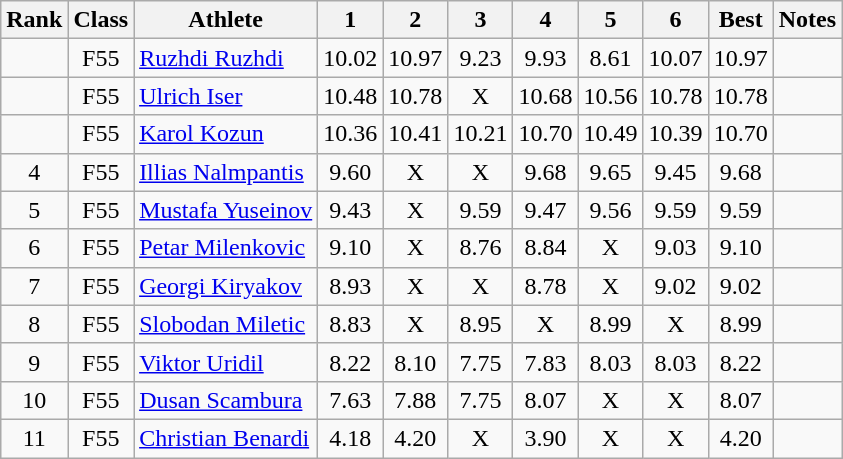<table class="wikitable sortable" style="text-align:center">
<tr>
<th>Rank</th>
<th>Class</th>
<th>Athlete</th>
<th>1</th>
<th>2</th>
<th>3</th>
<th>4</th>
<th>5</th>
<th>6</th>
<th>Best</th>
<th>Notes</th>
</tr>
<tr>
<td></td>
<td>F55</td>
<td style="text-align:left"><a href='#'>Ruzhdi Ruzhdi</a><br></td>
<td>10.02</td>
<td>10.97</td>
<td>9.23</td>
<td>9.93</td>
<td>8.61</td>
<td>10.07</td>
<td>10.97</td>
<td></td>
</tr>
<tr>
<td></td>
<td>F55</td>
<td style="text-align:left"><a href='#'>Ulrich Iser</a><br></td>
<td>10.48</td>
<td>10.78</td>
<td>X</td>
<td>10.68</td>
<td>10.56</td>
<td>10.78</td>
<td>10.78</td>
<td></td>
</tr>
<tr>
<td></td>
<td>F55</td>
<td style="text-align:left"><a href='#'>Karol Kozun</a><br></td>
<td>10.36</td>
<td>10.41</td>
<td>10.21</td>
<td>10.70</td>
<td>10.49</td>
<td>10.39</td>
<td>10.70</td>
<td></td>
</tr>
<tr>
<td>4</td>
<td>F55</td>
<td style="text-align:left"><a href='#'>Illias Nalmpantis</a><br></td>
<td>9.60</td>
<td>X</td>
<td>X</td>
<td>9.68</td>
<td>9.65</td>
<td>9.45</td>
<td>9.68</td>
<td></td>
</tr>
<tr>
<td>5</td>
<td>F55</td>
<td style="text-align:left"><a href='#'>Mustafa Yuseinov</a><br></td>
<td>9.43</td>
<td>X</td>
<td>9.59</td>
<td>9.47</td>
<td>9.56</td>
<td>9.59</td>
<td>9.59</td>
<td></td>
</tr>
<tr>
<td>6</td>
<td>F55</td>
<td style="text-align:left"><a href='#'>Petar Milenkovic</a><br></td>
<td>9.10</td>
<td>X</td>
<td>8.76</td>
<td>8.84</td>
<td>X</td>
<td>9.03</td>
<td>9.10</td>
<td></td>
</tr>
<tr>
<td>7</td>
<td>F55</td>
<td style="text-align:left"><a href='#'>Georgi Kiryakov</a><br></td>
<td>8.93</td>
<td>X</td>
<td>X</td>
<td>8.78</td>
<td>X</td>
<td>9.02</td>
<td>9.02</td>
<td></td>
</tr>
<tr>
<td>8</td>
<td>F55</td>
<td style="text-align:left"><a href='#'>Slobodan Miletic</a><br></td>
<td>8.83</td>
<td>X</td>
<td>8.95</td>
<td>X</td>
<td>8.99</td>
<td>X</td>
<td>8.99</td>
<td></td>
</tr>
<tr>
<td>9</td>
<td>F55</td>
<td style="text-align:left"><a href='#'>Viktor Uridil</a><br></td>
<td>8.22</td>
<td>8.10</td>
<td>7.75</td>
<td>7.83</td>
<td>8.03</td>
<td>8.03</td>
<td>8.22</td>
<td></td>
</tr>
<tr>
<td>10</td>
<td>F55</td>
<td style="text-align:left"><a href='#'>Dusan Scambura</a><br></td>
<td>7.63</td>
<td>7.88</td>
<td>7.75</td>
<td>8.07</td>
<td>X</td>
<td>X</td>
<td>8.07</td>
<td></td>
</tr>
<tr>
<td>11</td>
<td>F55</td>
<td style="text-align:left"><a href='#'>Christian Benardi</a><br></td>
<td>4.18</td>
<td>4.20</td>
<td>X</td>
<td>3.90</td>
<td>X</td>
<td>X</td>
<td>4.20</td>
<td></td>
</tr>
</table>
